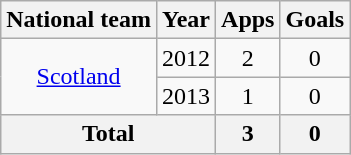<table class=wikitable style="text-align: center;">
<tr>
<th>National team</th>
<th>Year</th>
<th>Apps</th>
<th>Goals</th>
</tr>
<tr>
<td rowspan=2><a href='#'>Scotland</a></td>
<td>2012</td>
<td>2</td>
<td>0</td>
</tr>
<tr>
<td>2013</td>
<td>1</td>
<td>0</td>
</tr>
<tr>
<th colspan=2>Total</th>
<th>3</th>
<th>0</th>
</tr>
</table>
